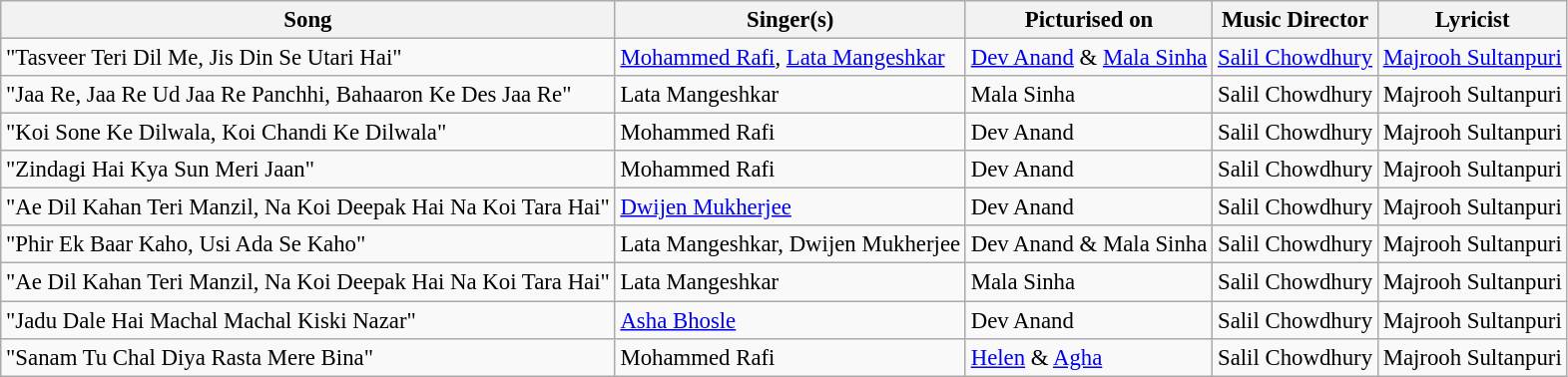<table class="wikitable" style="font-size:95%;">
<tr>
<th>Song</th>
<th>Singer(s)</th>
<th>Picturised on</th>
<th>Music Director</th>
<th>Lyricist</th>
</tr>
<tr>
<td>"Tasveer Teri Dil Me, Jis Din Se Utari Hai"</td>
<td><a href='#'>Mohammed Rafi</a>, <a href='#'>Lata Mangeshkar</a></td>
<td><a href='#'>Dev Anand</a> & <a href='#'>Mala Sinha</a></td>
<td><a href='#'>Salil Chowdhury</a></td>
<td><a href='#'>Majrooh Sultanpuri</a></td>
</tr>
<tr>
<td>"Jaa Re, Jaa Re Ud Jaa Re Panchhi, Bahaaron Ke Des Jaa Re"</td>
<td>Lata Mangeshkar</td>
<td>Mala Sinha</td>
<td>Salil Chowdhury</td>
<td>Majrooh Sultanpuri</td>
</tr>
<tr>
<td>"Koi Sone Ke Dilwala, Koi Chandi Ke Dilwala"</td>
<td>Mohammed Rafi</td>
<td>Dev Anand</td>
<td>Salil Chowdhury</td>
<td>Majrooh Sultanpuri</td>
</tr>
<tr>
<td>"Zindagi Hai Kya Sun Meri Jaan"</td>
<td>Mohammed Rafi</td>
<td>Dev Anand</td>
<td>Salil Chowdhury</td>
<td>Majrooh Sultanpuri</td>
</tr>
<tr>
<td>"Ae Dil Kahan Teri Manzil, Na Koi Deepak Hai Na Koi Tara Hai"</td>
<td><a href='#'>Dwijen Mukherjee</a></td>
<td>Dev Anand</td>
<td>Salil Chowdhury</td>
<td>Majrooh Sultanpuri</td>
</tr>
<tr>
<td>"Phir Ek Baar Kaho, Usi Ada Se Kaho"</td>
<td>Lata Mangeshkar, Dwijen Mukherjee</td>
<td>Dev Anand & Mala Sinha</td>
<td>Salil Chowdhury</td>
<td>Majrooh Sultanpuri</td>
</tr>
<tr>
<td>"Ae Dil Kahan Teri Manzil, Na Koi Deepak Hai Na Koi Tara Hai"</td>
<td>Lata Mangeshkar</td>
<td>Mala Sinha</td>
<td>Salil Chowdhury</td>
<td>Majrooh Sultanpuri</td>
</tr>
<tr>
<td>"Jadu Dale Hai Machal Machal Kiski Nazar"</td>
<td><a href='#'>Asha Bhosle</a></td>
<td>Dev Anand</td>
<td>Salil Chowdhury</td>
<td>Majrooh Sultanpuri</td>
</tr>
<tr>
<td>"Sanam Tu Chal Diya Rasta Mere Bina"</td>
<td>Mohammed Rafi</td>
<td><a href='#'>Helen</a> & <a href='#'>Agha</a></td>
<td>Salil Chowdhury</td>
<td>Majrooh Sultanpuri</td>
</tr>
</table>
